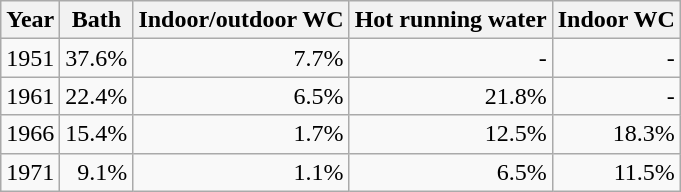<table class="wikitable sortable" style="text-align: right">
<tr>
<th>Year</th>
<th>Bath</th>
<th>Indoor/outdoor WC</th>
<th>Hot running water</th>
<th>Indoor WC</th>
</tr>
<tr>
<td>1951</td>
<td>37.6%</td>
<td>7.7%</td>
<td>-</td>
<td>-</td>
</tr>
<tr>
<td>1961</td>
<td>22.4%</td>
<td>6.5%</td>
<td>21.8%</td>
<td>-</td>
</tr>
<tr>
<td>1966</td>
<td>15.4%</td>
<td>1.7%</td>
<td>12.5%</td>
<td>18.3%</td>
</tr>
<tr>
<td>1971</td>
<td>9.1%</td>
<td>1.1%</td>
<td>6.5%</td>
<td>11.5%</td>
</tr>
</table>
